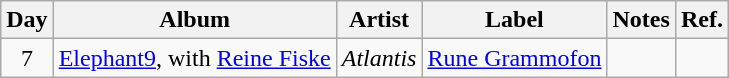<table class="wikitable">
<tr>
<th>Day</th>
<th>Album</th>
<th>Artist</th>
<th>Label</th>
<th>Notes</th>
<th>Ref.</th>
</tr>
<tr>
<td rowspan="1" style="text-align:center;">7</td>
<td><a href='#'>Elephant9</a>, with <a href='#'>Reine Fiske</a></td>
<td><em>Atlantis</em></td>
<td><a href='#'>Rune Grammofon</a></td>
<td></td>
<td style="text-align:center;"></td>
</tr>
</table>
